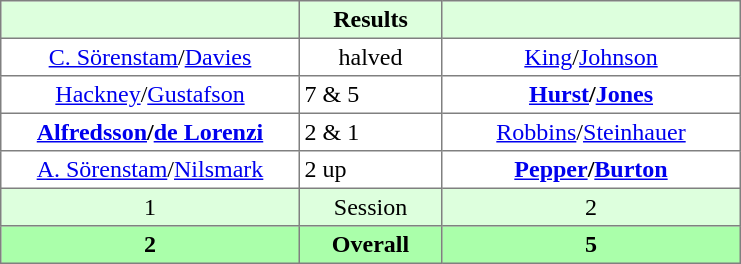<table border="1" cellpadding="3" style="border-collapse:collapse; text-align:center;">
<tr style="background:#dfd;">
<th style="width:12em;"></th>
<th style="width:5.5em;">Results</th>
<th style="width:12em;"></th>
</tr>
<tr>
<td><a href='#'>C. Sörenstam</a>/<a href='#'>Davies</a></td>
<td>halved</td>
<td><a href='#'>King</a>/<a href='#'>Johnson</a></td>
</tr>
<tr>
<td><a href='#'>Hackney</a>/<a href='#'>Gustafson</a></td>
<td align=left> 7 & 5</td>
<td><strong><a href='#'>Hurst</a>/<a href='#'>Jones</a></strong></td>
</tr>
<tr>
<td><strong><a href='#'>Alfredsson</a>/<a href='#'>de Lorenzi</a></strong></td>
<td align=left> 2 & 1</td>
<td><a href='#'>Robbins</a>/<a href='#'>Steinhauer</a></td>
</tr>
<tr>
<td><a href='#'>A. Sörenstam</a>/<a href='#'>Nilsmark</a></td>
<td align=left> 2 up</td>
<td><strong><a href='#'>Pepper</a>/<a href='#'>Burton</a></strong></td>
</tr>
<tr style="background:#dfd;">
<td>1</td>
<td>Session</td>
<td>2</td>
</tr>
<tr style="background:#afa;">
<th>2</th>
<th>Overall</th>
<th>5</th>
</tr>
</table>
